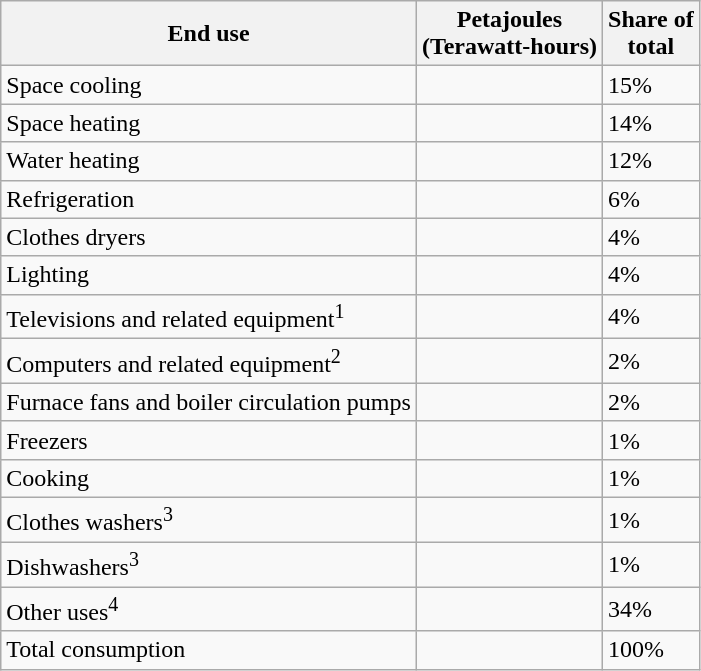<table class="wikitable sortable">
<tr>
<th>End use</th>
<th>Petajoules<br>(Terawatt-hours)</th>
<th>Share of<br>total</th>
</tr>
<tr>
<td>Space cooling</td>
<td></td>
<td>15%</td>
</tr>
<tr>
<td>Space heating</td>
<td></td>
<td>14%</td>
</tr>
<tr>
<td>Water heating</td>
<td></td>
<td>12%</td>
</tr>
<tr>
<td>Refrigeration</td>
<td></td>
<td>6%</td>
</tr>
<tr>
<td>Clothes dryers</td>
<td></td>
<td>4%</td>
</tr>
<tr>
<td>Lighting</td>
<td></td>
<td>4%</td>
</tr>
<tr>
<td>Televisions and related equipment<sup>1</sup></td>
<td></td>
<td>4%</td>
</tr>
<tr>
<td>Computers and related equipment<sup>2</sup></td>
<td></td>
<td>2%</td>
</tr>
<tr>
<td>Furnace fans and boiler circulation pumps</td>
<td></td>
<td>2%</td>
</tr>
<tr>
<td>Freezers</td>
<td></td>
<td>1%</td>
</tr>
<tr>
<td>Cooking</td>
<td></td>
<td>1%</td>
</tr>
<tr>
<td>Clothes washers<sup>3</sup></td>
<td></td>
<td>1%</td>
</tr>
<tr>
<td>Dishwashers<sup>3</sup></td>
<td></td>
<td>1%</td>
</tr>
<tr>
<td>Other uses<sup>4</sup></td>
<td></td>
<td>34%</td>
</tr>
<tr>
<td>Total consumption</td>
<td></td>
<td>100%</td>
</tr>
</table>
